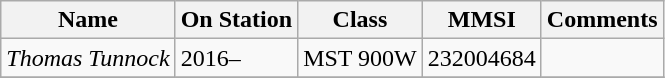<table class="wikitable">
<tr>
<th>Name</th>
<th>On Station</th>
<th>Class</th>
<th>MMSI</th>
<th>Comments</th>
</tr>
<tr>
<td><em>Thomas Tunnock</em></td>
<td>2016–</td>
<td>MST 900W</td>
<td>232004684</td>
<td></td>
</tr>
<tr>
</tr>
</table>
